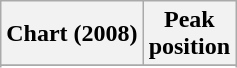<table class="wikitable sortable plainrowheaders" style="text-align:center">
<tr>
<th scope="col">Chart (2008)</th>
<th scope="col">Peak<br>position</th>
</tr>
<tr>
</tr>
<tr>
</tr>
<tr>
</tr>
</table>
